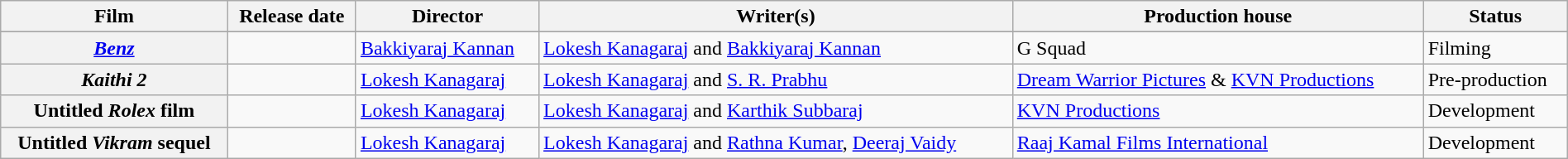<table class="wikitable plainrowheaders defaultcenter col2left" style="width:100%;">
<tr>
<th scope="col">Film</th>
<th scope="col">Release date</th>
<th scope="col">Director</th>
<th scope="col">Writer(s)</th>
<th scope="col">Production house</th>
<th scope="col">Status</th>
</tr>
<tr>
</tr>
<tr>
<th scope="row"><em><a href='#'>Benz</a></em></th>
<td></td>
<td><a href='#'>Bakkiyaraj Kannan</a></td>
<td><a href='#'>Lokesh Kanagaraj</a> and <a href='#'>Bakkiyaraj Kannan</a></td>
<td>G Squad</td>
<td>Filming</td>
</tr>
<tr>
<th scope="row"><em>Kaithi 2</em></th>
<td></td>
<td><a href='#'>Lokesh Kanagaraj</a></td>
<td><a href='#'>Lokesh Kanagaraj</a> and <a href='#'>S. R. Prabhu</a></td>
<td><a href='#'>Dream Warrior Pictures</a> & <a href='#'>KVN Productions</a></td>
<td>Pre-production</td>
</tr>
<tr>
<th scope="row">Untitled <em>Rolex</em> film</th>
<td></td>
<td><a href='#'>Lokesh Kanagaraj</a></td>
<td><a href='#'>Lokesh Kanagaraj</a> and <a href='#'>Karthik Subbaraj</a></td>
<td><a href='#'>KVN Productions</a></td>
<td>Development</td>
</tr>
<tr>
<th scope="row">Untitled <em>Vikram</em> sequel</th>
<td></td>
<td><a href='#'>Lokesh Kanagaraj</a></td>
<td><a href='#'>Lokesh Kanagaraj</a> and <a href='#'>Rathna Kumar</a>, <a href='#'>Deeraj Vaidy</a></td>
<td><a href='#'>Raaj Kamal Films International</a></td>
<td>Development</td>
</tr>
</table>
